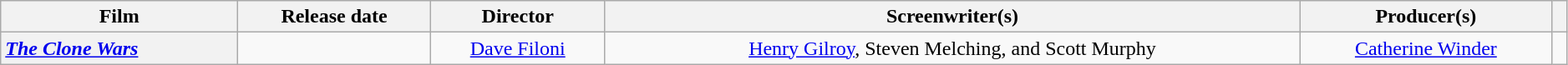<table class="wikitable plainrowheaders" style="text-align:center" border="1" width=99%>
<tr>
<th>Film</th>
<th>Release date</th>
<th>Director</th>
<th>Screenwriter(s)</th>
<th>Producer(s)</th>
<th></th>
</tr>
<tr>
<th scope=row style="text-align:left"><em><a href='#'>The Clone Wars</a></em></th>
<td style="text-align:left"></td>
<td><a href='#'>Dave Filoni</a></td>
<td><a href='#'>Henry Gilroy</a>, Steven Melching, and Scott Murphy</td>
<td><a href='#'>Catherine Winder</a></td>
<td></td>
</tr>
</table>
